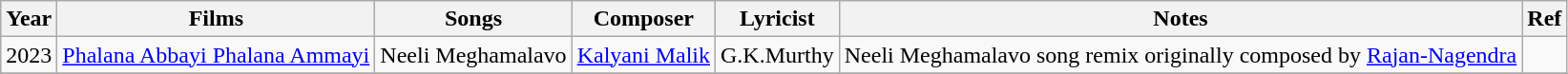<table class="wikitable">
<tr>
<th>Year</th>
<th>Films</th>
<th>Songs</th>
<th>Composer</th>
<th>Lyricist</th>
<th>Notes</th>
<th>Ref</th>
</tr>
<tr>
<td>2023</td>
<td><a href='#'>Phalana Abbayi Phalana Ammayi</a></td>
<td>Neeli Meghamalavo</td>
<td><a href='#'>Kalyani Malik</a></td>
<td>G.K.Murthy</td>
<td>Neeli Meghamalavo song remix originally composed by <a href='#'>Rajan-Nagendra</a></td>
<td></td>
</tr>
<tr>
</tr>
</table>
